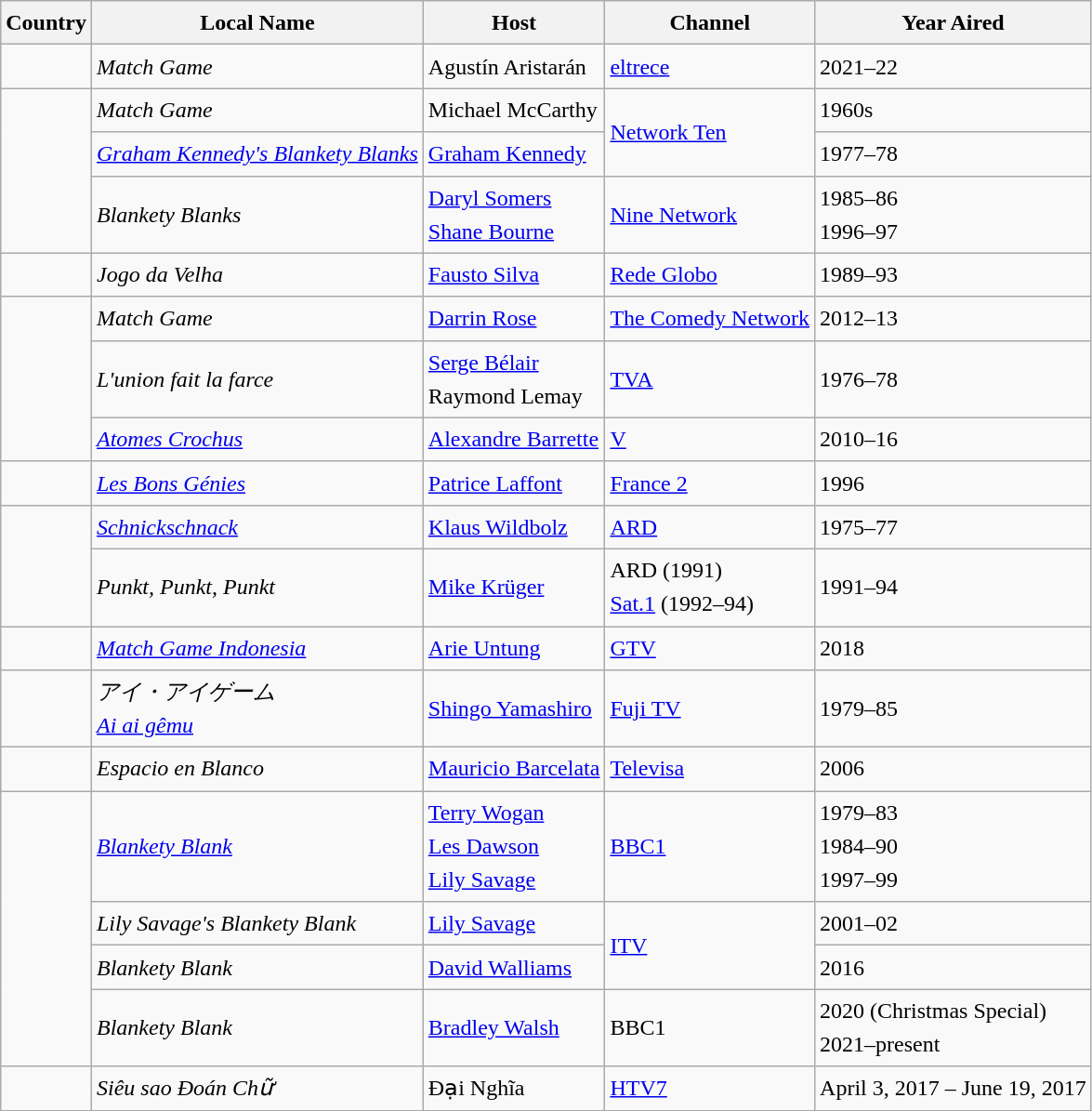<table class="wikitable" style="line-height:1.5em;">
<tr>
<th>Country</th>
<th>Local Name</th>
<th>Host</th>
<th>Channel</th>
<th>Year Aired</th>
</tr>
<tr>
<td></td>
<td><em>Match Game</em></td>
<td>Agustín Aristarán</td>
<td><a href='#'>eltrece</a></td>
<td>2021–22</td>
</tr>
<tr>
<td rowspan=3></td>
<td><em>Match Game</em></td>
<td>Michael McCarthy</td>
<td rowspan=2><a href='#'>Network Ten</a></td>
<td>1960s</td>
</tr>
<tr>
<td><em><a href='#'>Graham Kennedy's Blankety Blanks</a></em></td>
<td><a href='#'>Graham Kennedy</a></td>
<td>1977–78</td>
</tr>
<tr>
<td><em>Blankety Blanks</em></td>
<td><a href='#'>Daryl Somers</a><br><a href='#'>Shane Bourne</a></td>
<td><a href='#'>Nine Network</a></td>
<td>1985–86<br>1996–97</td>
</tr>
<tr>
<td></td>
<td><em>Jogo da Velha</em></td>
<td><a href='#'>Fausto Silva</a></td>
<td><a href='#'>Rede Globo</a></td>
<td>1989–93</td>
</tr>
<tr>
<td rowspan=3></td>
<td><em>Match Game</em></td>
<td><a href='#'>Darrin Rose</a></td>
<td><a href='#'>The Comedy Network</a></td>
<td>2012–13</td>
</tr>
<tr>
<td><em>L'union fait la farce</em></td>
<td><a href='#'>Serge Bélair</a><br>Raymond Lemay</td>
<td><a href='#'>TVA</a></td>
<td>1976–78</td>
</tr>
<tr>
<td><em><a href='#'>Atomes Crochus</a></em></td>
<td><a href='#'>Alexandre Barrette</a></td>
<td><a href='#'>V</a></td>
<td>2010–16</td>
</tr>
<tr>
<td></td>
<td><em><a href='#'>Les Bons Génies</a></em></td>
<td><a href='#'>Patrice Laffont</a></td>
<td><a href='#'>France 2</a></td>
<td>1996</td>
</tr>
<tr>
<td rowspan=2></td>
<td><em><a href='#'>Schnickschnack</a></em></td>
<td><a href='#'>Klaus Wildbolz</a></td>
<td><a href='#'>ARD</a></td>
<td>1975–77</td>
</tr>
<tr>
<td><em>Punkt, Punkt, Punkt</em></td>
<td><a href='#'>Mike Krüger</a></td>
<td>ARD (1991)<br><a href='#'>Sat.1</a> (1992–94)</td>
<td>1991–94</td>
</tr>
<tr>
<td rowspan=1></td>
<td><a href='#'><em>Match Game Indonesia</em></a></td>
<td><a href='#'>Arie Untung</a></td>
<td><a href='#'>GTV</a></td>
<td>2018</td>
</tr>
<tr>
<td></td>
<td><em>アイ・アイゲーム<br><a href='#'>Ai ai gêmu</a></em></td>
<td><a href='#'>Shingo Yamashiro</a></td>
<td><a href='#'>Fuji TV</a></td>
<td>1979–85</td>
</tr>
<tr>
<td></td>
<td><em>Espacio en Blanco</em></td>
<td><a href='#'>Mauricio Barcelata</a></td>
<td><a href='#'>Televisa</a></td>
<td>2006</td>
</tr>
<tr>
<td rowspan=4></td>
<td><em><a href='#'>Blankety Blank</a></em></td>
<td><a href='#'>Terry Wogan</a><br><a href='#'>Les Dawson</a><br><a href='#'>Lily Savage</a></td>
<td><a href='#'>BBC1</a></td>
<td>1979–83<br>1984–90<br>1997–99</td>
</tr>
<tr>
<td><em>Lily Savage's Blankety Blank</em></td>
<td><a href='#'>Lily Savage</a></td>
<td rowspan=2><a href='#'>ITV</a></td>
<td>2001–02</td>
</tr>
<tr>
<td><em>Blankety Blank</em></td>
<td><a href='#'>David Walliams</a></td>
<td>2016</td>
</tr>
<tr>
<td><em>Blankety Blank</em></td>
<td><a href='#'>Bradley Walsh</a></td>
<td>BBC1</td>
<td>2020 (Christmas Special)<br>2021–present</td>
</tr>
<tr>
<td></td>
<td><em>Siêu sao Đoán Chữ</em></td>
<td>Đại Nghĩa</td>
<td><a href='#'>HTV7</a></td>
<td>April 3, 2017 – June 19, 2017</td>
</tr>
<tr>
</tr>
</table>
